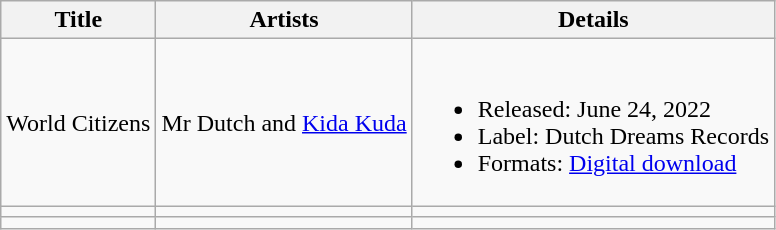<table class="wikitable">
<tr>
<th>Title</th>
<th>Artists</th>
<th>Details</th>
</tr>
<tr>
<td>World Citizens</td>
<td>Mr Dutch and <a href='#'>Kida Kuda</a></td>
<td><br><ul><li>Released: June 24, 2022</li><li>Label: Dutch Dreams Records</li><li>Formats: <a href='#'>Digital download</a></li></ul></td>
</tr>
<tr>
<td></td>
<td></td>
<td></td>
</tr>
<tr>
<td></td>
<td></td>
<td></td>
</tr>
</table>
